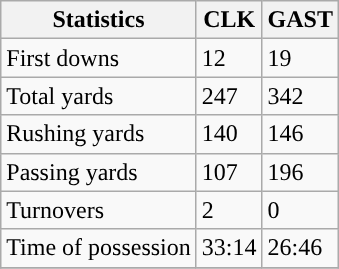<table class="wikitable">
<tr>
<th>Statistics</th>
<th>CLK</th>
<th>GAST</th>
</tr>
<tr>
<td>First downs</td>
<td>12</td>
<td>19</td>
</tr>
<tr>
<td>Total yards</td>
<td>247</td>
<td>342</td>
</tr>
<tr>
<td>Rushing yards</td>
<td>140</td>
<td>146</td>
</tr>
<tr>
<td>Passing yards</td>
<td>107</td>
<td>196</td>
</tr>
<tr>
<td>Turnovers</td>
<td>2</td>
<td>0</td>
</tr>
<tr>
<td>Time of possession</td>
<td>33:14</td>
<td>26:46</td>
</tr>
<tr>
</tr>
</table>
